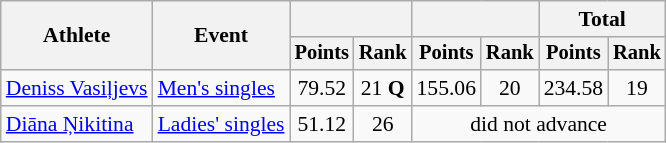<table class="wikitable" style="font-size:90%">
<tr>
<th rowspan="2">Athlete</th>
<th rowspan="2">Event</th>
<th colspan="2"></th>
<th colspan="2"></th>
<th colspan="2">Total</th>
</tr>
<tr style="font-size:95%">
<th>Points</th>
<th>Rank</th>
<th>Points</th>
<th>Rank</th>
<th>Points</th>
<th>Rank</th>
</tr>
<tr align=center>
<td align=left><a href='#'>Deniss Vasiļjevs</a></td>
<td align=left><a href='#'>Men's singles</a></td>
<td>79.52</td>
<td>21 <strong>Q</strong></td>
<td>155.06</td>
<td>20</td>
<td>234.58</td>
<td>19</td>
</tr>
<tr align=center>
<td align=left><a href='#'>Diāna Ņikitina</a></td>
<td align=left><a href='#'>Ladies' singles</a></td>
<td>51.12</td>
<td>26</td>
<td colspan=4>did not advance</td>
</tr>
</table>
